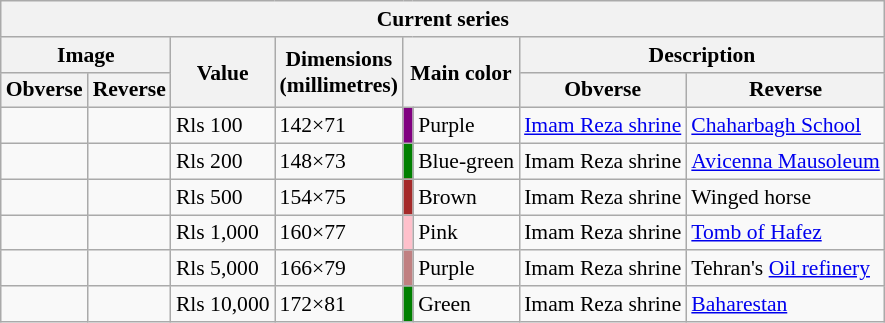<table class="wikitable" style="font-size: 90%">
<tr>
<th colspan=8>Current series</th>
</tr>
<tr>
<th colspan=2>Image</th>
<th rowspan=2>Value</th>
<th rowspan=2>Dimensions<br>(millimetres)</th>
<th rowspan=2 colspan=2>Main color</th>
<th colspan=2>Description</th>
</tr>
<tr>
<th>Obverse</th>
<th>Reverse</th>
<th>Obverse</th>
<th>Reverse</th>
</tr>
<tr>
<td></td>
<td></td>
<td>Rls 100</td>
<td>142×71</td>
<td style="text-align:center; background:purple;"></td>
<td>Purple</td>
<td><a href='#'>Imam Reza shrine</a></td>
<td><a href='#'>Chaharbagh School</a></td>
</tr>
<tr>
<td></td>
<td></td>
<td>Rls 200</td>
<td>148×73</td>
<td style="text-align:center; background:green;"></td>
<td>Blue-green</td>
<td>Imam Reza shrine</td>
<td><a href='#'>Avicenna Mausoleum</a></td>
</tr>
<tr>
<td></td>
<td></td>
<td>Rls 500</td>
<td>154×75</td>
<td style="text-align:center; background:brown;"></td>
<td>Brown</td>
<td>Imam Reza shrine</td>
<td>Winged horse</td>
</tr>
<tr>
<td></td>
<td></td>
<td>Rls 1,000</td>
<td>160×77</td>
<td style="text-align:center; background:pink;"></td>
<td>Pink</td>
<td>Imam Reza shrine</td>
<td><a href='#'>Tomb of Hafez</a></td>
</tr>
<tr>
<td></td>
<td></td>
<td>Rls 5,000</td>
<td>166×79</td>
<td style="text-align:center; background:#c08081;"></td>
<td>Purple</td>
<td>Imam Reza shrine</td>
<td>Tehran's <a href='#'>Oil refinery</a></td>
</tr>
<tr>
<td></td>
<td></td>
<td>Rls 10,000</td>
<td>172×81</td>
<td style="text-align:center; background:green;"></td>
<td>Green</td>
<td>Imam Reza shrine</td>
<td><a href='#'>Baharestan</a></td>
</tr>
</table>
